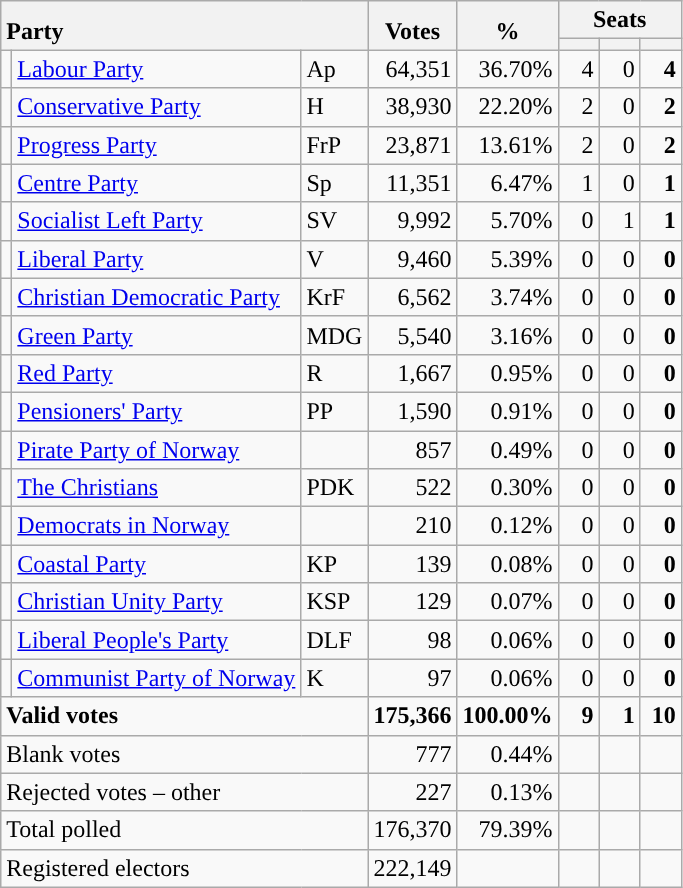<table class="wikitable" border="1" style="text-align:right;">
<tr>
<th style="text-align:left;" valign=bottom rowspan=2 colspan=3>Party</th>
<th align=center valign=bottom rowspan=2 width="50">Votes</th>
<th align=center valign=bottom rowspan=2 width="50">%</th>
<th colspan=3>Seats</th>
</tr>
<tr>
<th align=center valign=bottom width="20"><small></small></th>
<th align=center valign=bottom width="20"><small><a href='#'></a></small></th>
<th align=center valign=bottom width="20"><small></small></th>
</tr>
<tr>
<td style="color:inherit;background:"></td>
<td align=left><a href='#'>Labour Party</a></td>
<td align=left>Ap</td>
<td>64,351</td>
<td>36.70%</td>
<td>4</td>
<td>0</td>
<td><strong>4</strong></td>
</tr>
<tr>
<td style="color:inherit;background:"></td>
<td align=left><a href='#'>Conservative Party</a></td>
<td align=left>H</td>
<td>38,930</td>
<td>22.20%</td>
<td>2</td>
<td>0</td>
<td><strong>2</strong></td>
</tr>
<tr>
<td style="color:inherit;background:"></td>
<td align=left><a href='#'>Progress Party</a></td>
<td align=left>FrP</td>
<td>23,871</td>
<td>13.61%</td>
<td>2</td>
<td>0</td>
<td><strong>2</strong></td>
</tr>
<tr>
<td style="color:inherit;background:"></td>
<td align=left><a href='#'>Centre Party</a></td>
<td align=left>Sp</td>
<td>11,351</td>
<td>6.47%</td>
<td>1</td>
<td>0</td>
<td><strong>1</strong></td>
</tr>
<tr>
<td style="color:inherit;background:"></td>
<td align=left><a href='#'>Socialist Left Party</a></td>
<td align=left>SV</td>
<td>9,992</td>
<td>5.70%</td>
<td>0</td>
<td>1</td>
<td><strong>1</strong></td>
</tr>
<tr>
<td style="color:inherit;background:"></td>
<td align=left><a href='#'>Liberal Party</a></td>
<td align=left>V</td>
<td>9,460</td>
<td>5.39%</td>
<td>0</td>
<td>0</td>
<td><strong>0</strong></td>
</tr>
<tr>
<td style="color:inherit;background:"></td>
<td align=left><a href='#'>Christian Democratic Party</a></td>
<td align=left>KrF</td>
<td>6,562</td>
<td>3.74%</td>
<td>0</td>
<td>0</td>
<td><strong>0</strong></td>
</tr>
<tr>
<td style="color:inherit;background:"></td>
<td align=left><a href='#'>Green Party</a></td>
<td align=left>MDG</td>
<td>5,540</td>
<td>3.16%</td>
<td>0</td>
<td>0</td>
<td><strong>0</strong></td>
</tr>
<tr>
<td style="color:inherit;background:"></td>
<td align=left><a href='#'>Red Party</a></td>
<td align=left>R</td>
<td>1,667</td>
<td>0.95%</td>
<td>0</td>
<td>0</td>
<td><strong>0</strong></td>
</tr>
<tr>
<td style="color:inherit;background:"></td>
<td align=left><a href='#'>Pensioners' Party</a></td>
<td align=left>PP</td>
<td>1,590</td>
<td>0.91%</td>
<td>0</td>
<td>0</td>
<td><strong>0</strong></td>
</tr>
<tr>
<td style="color:inherit;background:"></td>
<td align=left><a href='#'>Pirate Party of Norway</a></td>
<td align=left></td>
<td>857</td>
<td>0.49%</td>
<td>0</td>
<td>0</td>
<td><strong>0</strong></td>
</tr>
<tr>
<td style="color:inherit;background:"></td>
<td align=left><a href='#'>The Christians</a></td>
<td align=left>PDK</td>
<td>522</td>
<td>0.30%</td>
<td>0</td>
<td>0</td>
<td><strong>0</strong></td>
</tr>
<tr>
<td style="color:inherit;background:"></td>
<td align=left><a href='#'>Democrats in Norway</a></td>
<td align=left></td>
<td>210</td>
<td>0.12%</td>
<td>0</td>
<td>0</td>
<td><strong>0</strong></td>
</tr>
<tr>
<td style="color:inherit;background:"></td>
<td align=left><a href='#'>Coastal Party</a></td>
<td align=left>KP</td>
<td>139</td>
<td>0.08%</td>
<td>0</td>
<td>0</td>
<td><strong>0</strong></td>
</tr>
<tr>
<td style="color:inherit;background:"></td>
<td align=left><a href='#'>Christian Unity Party</a></td>
<td align=left>KSP</td>
<td>129</td>
<td>0.07%</td>
<td>0</td>
<td>0</td>
<td><strong>0</strong></td>
</tr>
<tr>
<td style="color:inherit;background:"></td>
<td align=left><a href='#'>Liberal People's Party</a></td>
<td align=left>DLF</td>
<td>98</td>
<td>0.06%</td>
<td>0</td>
<td>0</td>
<td><strong>0</strong></td>
</tr>
<tr>
<td style="color:inherit;background:"></td>
<td align=left><a href='#'>Communist Party of Norway</a></td>
<td align=left>K</td>
<td>97</td>
<td>0.06%</td>
<td>0</td>
<td>0</td>
<td><strong>0</strong></td>
</tr>
<tr style="font-weight:bold">
<td align=left colspan=3>Valid votes</td>
<td>175,366</td>
<td>100.00%</td>
<td>9</td>
<td>1</td>
<td>10</td>
</tr>
<tr>
<td align=left colspan=3>Blank votes</td>
<td>777</td>
<td>0.44%</td>
<td></td>
<td></td>
<td></td>
</tr>
<tr>
<td align=left colspan=3>Rejected votes – other</td>
<td>227</td>
<td>0.13%</td>
<td></td>
<td></td>
<td></td>
</tr>
<tr>
<td align=left colspan=3>Total polled</td>
<td>176,370</td>
<td>79.39%</td>
<td></td>
<td></td>
<td></td>
</tr>
<tr>
<td align=left colspan=3>Registered electors</td>
<td>222,149</td>
<td></td>
<td></td>
<td></td>
<td></td>
</tr>
</table>
